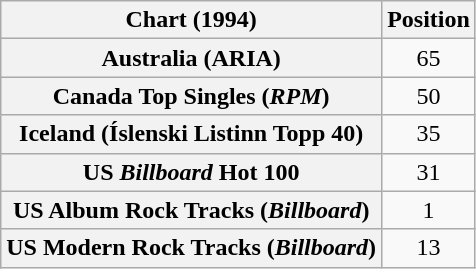<table class="wikitable sortable plainrowheaders" style="text-align:center">
<tr>
<th>Chart (1994)</th>
<th>Position</th>
</tr>
<tr>
<th scope="row">Australia (ARIA)</th>
<td>65</td>
</tr>
<tr>
<th scope="row">Canada Top Singles (<em>RPM</em>)</th>
<td>50</td>
</tr>
<tr>
<th scope="row">Iceland (Íslenski Listinn Topp 40)</th>
<td>35</td>
</tr>
<tr>
<th scope="row">US <em>Billboard</em> Hot 100</th>
<td>31</td>
</tr>
<tr>
<th scope="row">US Album Rock Tracks (<em>Billboard</em>)</th>
<td>1</td>
</tr>
<tr>
<th scope="row">US Modern Rock Tracks (<em>Billboard</em>)</th>
<td>13</td>
</tr>
</table>
